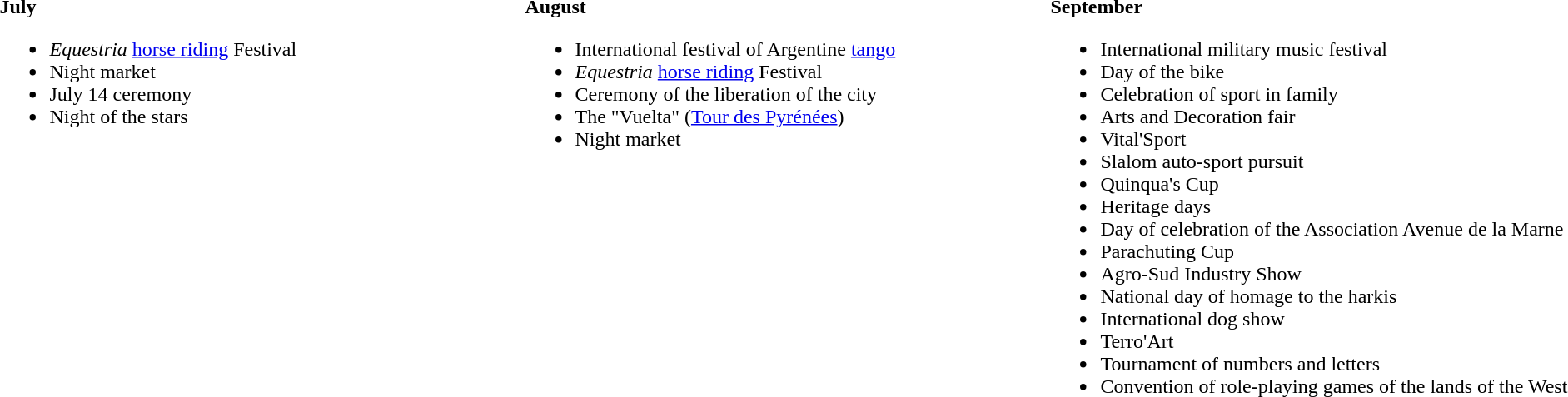<table valign="top" width=100%>
<tr>
<td valign=top width="25%"><br><strong>July</strong><ul><li><em>Equestria</em> <a href='#'>horse riding</a> Festival</li><li>Night market</li><li>July 14 ceremony</li><li>Night of the stars</li></ul></td>
<td valign=top width="25%"><br><strong>August</strong><ul><li>International festival of Argentine <a href='#'>tango</a></li><li><em>Equestria</em> <a href='#'>horse riding</a> Festival</li><li>Ceremony of the liberation of the city</li><li>The "Vuelta" (<a href='#'>Tour des Pyrénées</a>)</li><li>Night market</li></ul></td>
<td valign=top width="25%"><br><strong>September</strong><ul><li>International military music festival</li><li>Day of the bike</li><li>Celebration of sport in family</li><li>Arts and Decoration fair</li><li>Vital'Sport</li><li>Slalom auto-sport pursuit</li><li>Quinqua's Cup</li><li>Heritage days</li><li>Day of celebration of the Association Avenue de la Marne</li><li>Parachuting Cup</li><li>Agro-Sud Industry Show</li><li>National day of homage to the harkis</li><li>International dog show</li><li>Terro'Art</li><li>Tournament of numbers and letters</li><li>Convention of role-playing games of the lands of the West</li></ul></td>
</tr>
</table>
